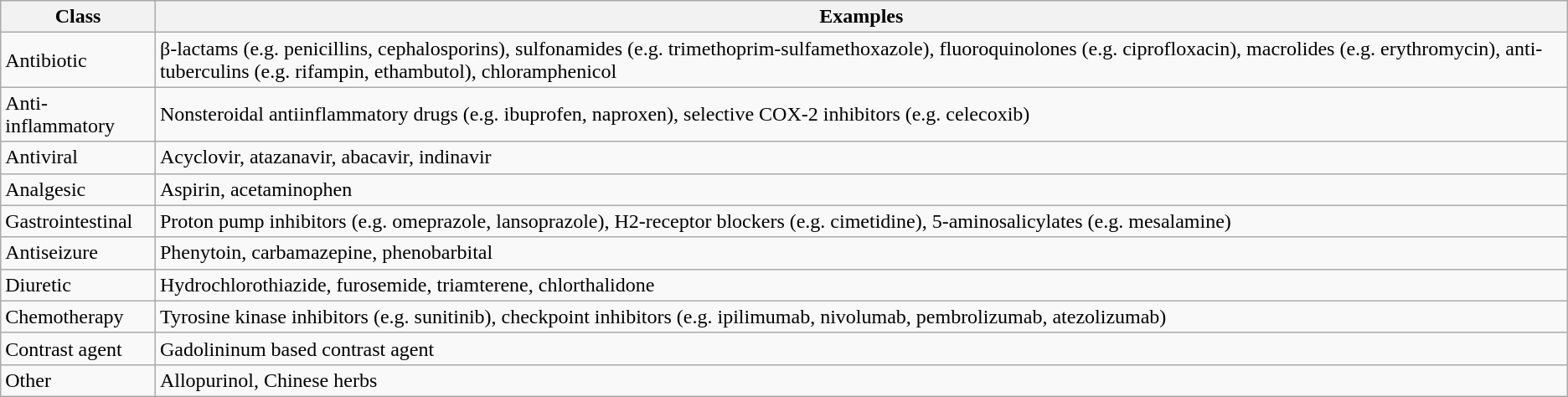<table class="wikitable">
<tr>
<th>Class</th>
<th>Examples</th>
</tr>
<tr>
<td>Antibiotic</td>
<td>β-lactams (e.g. penicillins, cephalosporins), sulfonamides (e.g. trimethoprim-sulfamethoxazole), fluoroquinolones (e.g. ciprofloxacin), macrolides (e.g. erythromycin), anti-tuberculins (e.g. rifampin, ethambutol), chloramphenicol</td>
</tr>
<tr>
<td>Anti-inflammatory</td>
<td>Nonsteroidal antiinflammatory drugs (e.g. ibuprofen, naproxen), selective COX-2 inhibitors (e.g. celecoxib)</td>
</tr>
<tr>
<td>Antiviral</td>
<td>Acyclovir, atazanavir, abacavir, indinavir</td>
</tr>
<tr>
<td>Analgesic</td>
<td>Aspirin, acetaminophen</td>
</tr>
<tr>
<td>Gastrointestinal</td>
<td>Proton pump inhibitors (e.g. omeprazole, lansoprazole), H2-receptor blockers (e.g. cimetidine), 5-aminosalicylates (e.g. mesalamine)</td>
</tr>
<tr>
<td>Antiseizure</td>
<td>Phenytoin, carbamazepine, phenobarbital</td>
</tr>
<tr>
<td>Diuretic</td>
<td>Hydrochlorothiazide, furosemide, triamterene, chlorthalidone</td>
</tr>
<tr>
<td>Chemotherapy</td>
<td>Tyrosine kinase inhibitors (e.g. sunitinib), checkpoint inhibitors (e.g. ipilimumab, nivolumab, pembrolizumab, atezolizumab)</td>
</tr>
<tr>
<td>Contrast agent</td>
<td>Gadolininum based contrast agent</td>
</tr>
<tr>
<td>Other</td>
<td>Allopurinol, Chinese herbs</td>
</tr>
</table>
